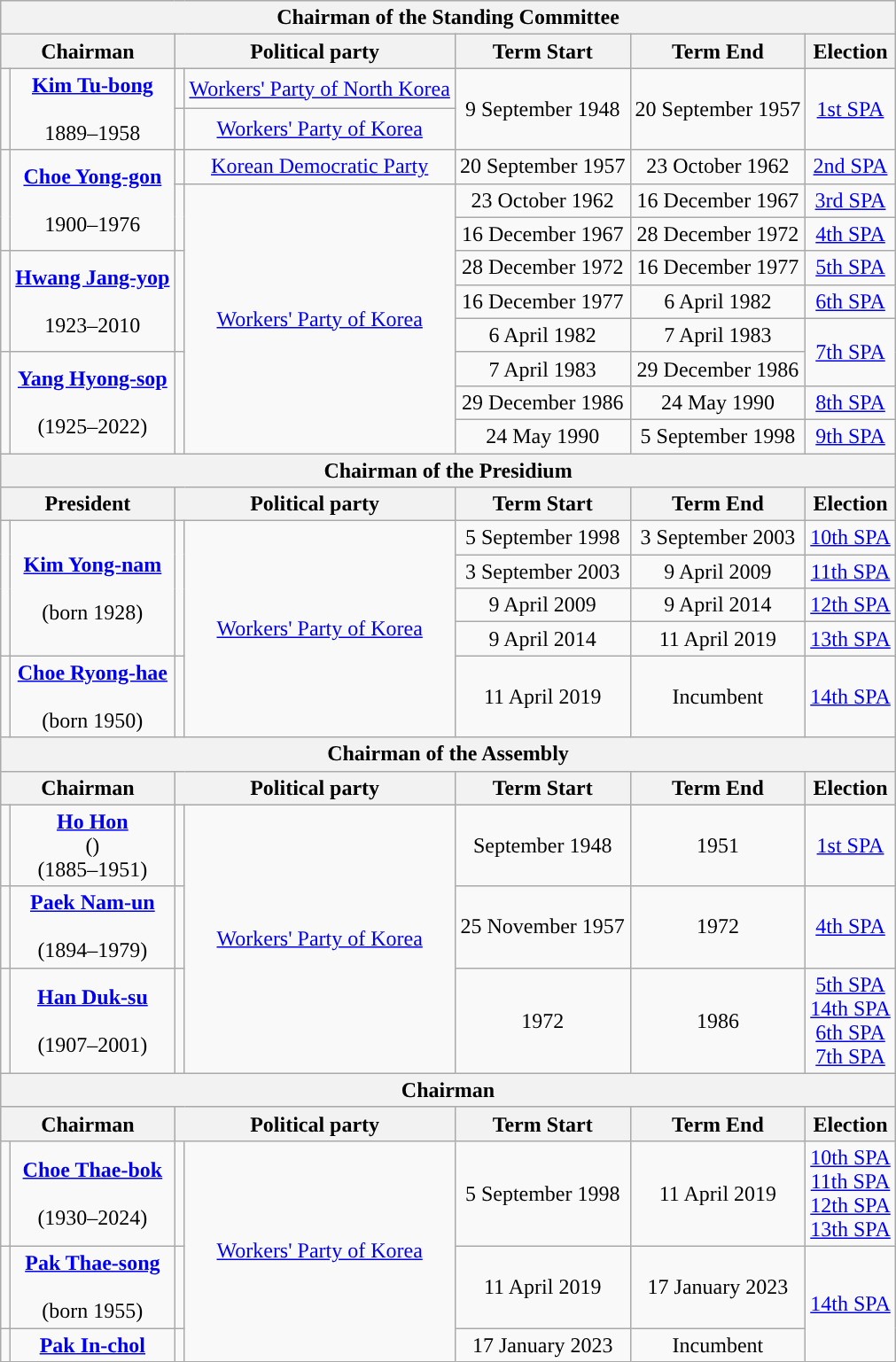<table class="wikitable" style="text-align:center">
<tr>
<th colspan="7"><strong>Chairman of the Standing Committee</strong></th>
</tr>
<tr style="background:#cccccc">
<th colspan=2 align="center" width="0">Chairman</th>
<th colspan=2 align="center" width="0">Political party</th>
<th align="center" width="0">Term Start</th>
<th>Term End</th>
<th align="center" width="0">Election</th>
</tr>
<tr>
<td rowspan="2"></td>
<td rowspan="2"><strong><a href='#'>Kim Tu-bong</a></strong><br><br>1889–1958</td>
<td rowspan="1" style="background:"></td>
<td rowspan="1"><a href='#'>Workers' Party of North Korea</a></td>
<td rowspan="2">9 September 1948</td>
<td rowspan="2">20 September 1957</td>
<td rowspan="2"><a href='#'>1st SPA</a></td>
</tr>
<tr>
<td rowspan="1" style="background:"></td>
<td rowspan="1"><a href='#'>Workers' Party of Korea</a></td>
</tr>
<tr>
<td rowspan="4"></td>
<td rowspan="4"><strong><a href='#'>Choe Yong-gon</a></strong><br><br>1900–1976<br></td>
<td rowspan="1" style="background:"></td>
<td rowspan="1"><a href='#'>Korean Democratic Party</a></td>
<td rowspan="2">20 September 1957</td>
<td rowspan="2">23 October 1962</td>
<td rowspan="2"><a href='#'>2nd SPA</a></td>
</tr>
<tr>
<td rowspan="3" style="background:"></td>
<td rowspan="9"><a href='#'>Workers' Party of Korea</a></td>
</tr>
<tr>
<td rowspan="1">23 October 1962</td>
<td rowspan="1">16 December 1967</td>
<td rowspan="1"><a href='#'>3rd SPA</a></td>
</tr>
<tr>
<td rowspan="1">16 December 1967</td>
<td rowspan="1">28 December 1972</td>
<td rowspan="1"><a href='#'>4th SPA</a></td>
</tr>
<tr>
<td rowspan="3"></td>
<td rowspan="3"><strong><a href='#'>Hwang Jang-yop</a></strong><br><br>1923–2010</td>
<td rowspan="3" style="background:"></td>
<td rowspan="1">28 December 1972</td>
<td rowspan="1">16 December 1977</td>
<td rowspan="1"><a href='#'>5th SPA</a></td>
</tr>
<tr>
<td rowspan="1">16 December 1977</td>
<td rowspan="1">6 April 1982</td>
<td rowspan="1"><a href='#'>6th SPA</a></td>
</tr>
<tr>
<td rowspan="1">6 April 1982</td>
<td rowspan="1">7 April 1983</td>
<td rowspan="2"><a href='#'>7th SPA</a></td>
</tr>
<tr>
<td rowspan="3"></td>
<td rowspan="3"><strong><a href='#'>Yang Hyong-sop</a></strong><br><br>(1925–2022)<br></td>
<td rowspan="3" style="background:"></td>
<td rowspan="1">7 April 1983</td>
<td rowspan="1">29 December 1986</td>
</tr>
<tr>
<td rowspan="1">29 December 1986</td>
<td rowspan="1">24 May 1990</td>
<td rowspan="1"><a href='#'>8th SPA</a></td>
</tr>
<tr>
<td rowspan="1">24 May 1990</td>
<td rowspan="1">5 September 1998</td>
<td rowspan="1"><a href='#'>9th SPA</a></td>
</tr>
<tr>
<th colspan="7"><strong>Chairman of the Presidium</strong></th>
</tr>
<tr style="background:#cccccc">
<th colspan=2 align="center" width="0">President</th>
<th colspan=2 align="center" width="0">Political party</th>
<th align="center" width="0">Term Start</th>
<th>Term End</th>
<th align="center" width="0">Election</th>
</tr>
<tr>
<td rowspan="4"></td>
<td rowspan="4"><strong><a href='#'>Kim Yong-nam</a></strong><br><br>(born 1928)<br></td>
<td rowspan="4" style="background:"></td>
<td rowspan="5"><a href='#'>Workers' Party of Korea</a></td>
<td rowspan="1">5 September 1998</td>
<td rowspan="1">3 September 2003</td>
<td rowspan="1"><a href='#'>10th SPA</a></td>
</tr>
<tr>
<td rowspan="1">3 September 2003</td>
<td rowspan="1">9 April 2009</td>
<td rowspan="1"><a href='#'>11th SPA</a></td>
</tr>
<tr>
<td rowspan="1">9 April 2009</td>
<td rowspan="1">9 April 2014</td>
<td rowspan="1"><a href='#'>12th SPA</a></td>
</tr>
<tr>
<td rowspan="1">9 April 2014</td>
<td rowspan="1">11 April 2019</td>
<td rowspan="1"><a href='#'>13th SPA</a></td>
</tr>
<tr>
<td rowspan="1"></td>
<td rowspan="1"><strong><a href='#'>Choe Ryong-hae</a></strong><br><br>(born 1950)</td>
<td rowspan="1" style="background:"></td>
<td rowspan="1">11 April 2019</td>
<td rowspan="1">Incumbent</td>
<td rowspan="1"><a href='#'>14th SPA</a></td>
</tr>
<tr>
<th colspan="7"><strong>Chairman of the Assembly</strong></th>
</tr>
<tr style="background:#cccccc">
<th colspan=2 align="center" width="0">Chairman</th>
<th colspan=2 align="center" width="0">Political party</th>
<th align="center" width="0">Term Start</th>
<th>Term End</th>
<th align="center" width="0">Election</th>
</tr>
<tr>
<td rowspan="1"></td>
<td rowspan="1"><strong><a href='#'>Ho Hon</a></strong><br> ()<br>(1885–1951)</td>
<td rowspan="1" style="background:"></td>
<td rowspan="3"><a href='#'>Workers' Party of Korea</a></td>
<td rowspan="1">September 1948</td>
<td rowspan="1">1951</td>
<td rowspan="1"><a href='#'>1st SPA</a></td>
</tr>
<tr>
<td rowspan="1"></td>
<td rowspan="1"><strong><a href='#'>Paek Nam-un</a></strong><br><br>(1894–1979)</td>
<td rowspan="1" style="background:"></td>
<td rowspan="1">25 November 1957</td>
<td rowspan="1">1972</td>
<td rowspan="1"><a href='#'>4th SPA</a></td>
</tr>
<tr>
<td rowspan="1"></td>
<td rowspan="1"><strong><a href='#'>Han Duk-su</a></strong><br><br>(1907–2001)</td>
<td rowspan="1" style="background:"></td>
<td rowspan="1">1972</td>
<td rowspan="1">1986</td>
<td rowspan="1"><a href='#'>5th SPA</a><br><a href='#'>14th SPA</a><br><a href='#'>6th SPA</a><br><a href='#'>7th SPA</a></td>
</tr>
<tr>
<th colspan="7"><strong>Chairman</strong></th>
</tr>
<tr style="background:#cccccc">
<th colspan=2 align="center" width="0">Chairman</th>
<th colspan=2 align="center" width="0">Political party</th>
<th align="center" width="0">Term Start</th>
<th>Term End</th>
<th align="center" width="0">Election</th>
</tr>
<tr>
<td rowspan="1"></td>
<td rowspan="1"><strong><a href='#'>Choe Thae-bok</a></strong><br><br>(1930–2024)</td>
<td rowspan="1" style="background:"></td>
<td rowspan="3"><a href='#'>Workers' Party of Korea</a></td>
<td rowspan="1">5 September 1998</td>
<td rowspan="1">11 April 2019</td>
<td rowspan="1"><a href='#'>10th SPA</a><br><a href='#'>11th SPA</a><br><a href='#'>12th SPA</a><br><a href='#'>13th SPA</a><br></td>
</tr>
<tr>
<td rowspan="1"></td>
<td rowspan="1"><strong><a href='#'>Pak Thae-song</a></strong><br><br>(born 1955)</td>
<td rowspan="1" style="background:"></td>
<td rowspan="1">11 April 2019</td>
<td rowspan="1">17 January 2023</td>
<td rowspan="2"><a href='#'>14th SPA</a></td>
</tr>
<tr>
<td></td>
<td rowspan="1"><strong><a href='#'>Pak In-chol</a></strong><br></td>
<td rowspan="1" style="background:"></td>
<td rowspan="1">17 January 2023</td>
<td rowspan="1">Incumbent</td>
</tr>
</table>
